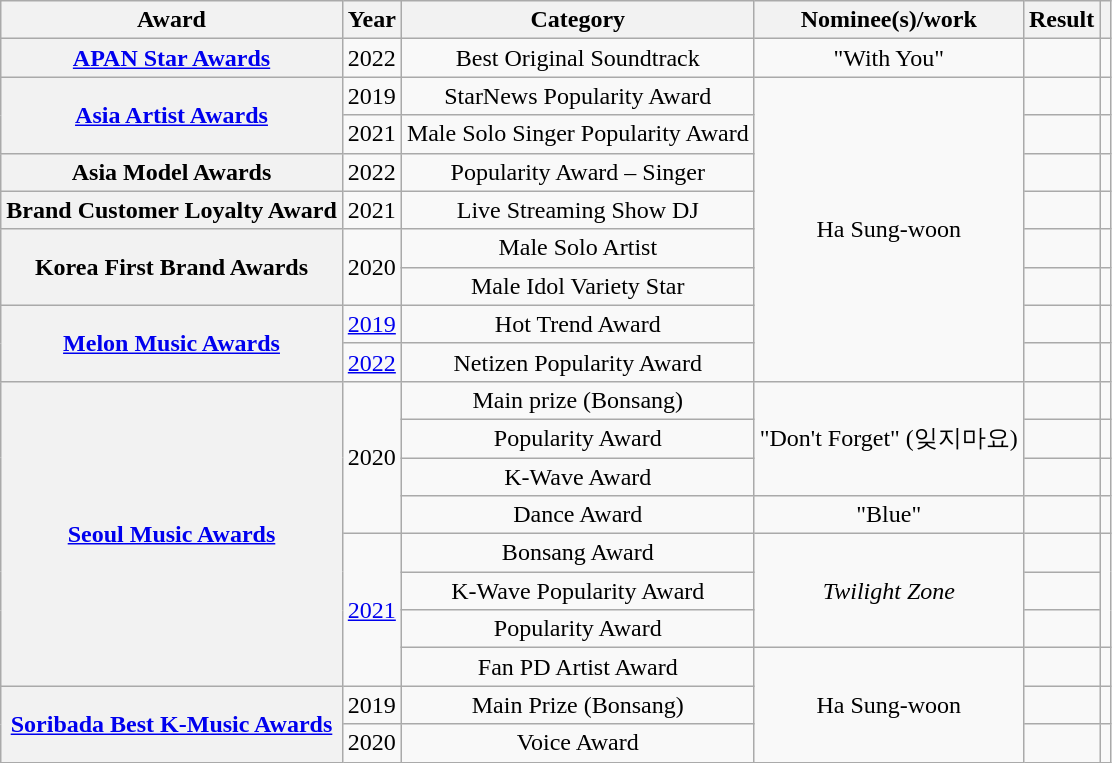<table class="wikitable sortable plainrowheaders" style="text-align:center;">
<tr>
<th scope="col">Award</th>
<th scope="col">Year</th>
<th scope="col">Category</th>
<th scope="col">Nominee(s)/work</th>
<th scope="col">Result</th>
<th scope="col" class="unsortable"></th>
</tr>
<tr>
<th scope="row"><a href='#'>APAN Star Awards</a></th>
<td>2022</td>
<td>Best Original Soundtrack</td>
<td>"With You" </td>
<td></td>
<td></td>
</tr>
<tr>
<th scope="row" rowspan="2"><a href='#'>Asia Artist Awards</a></th>
<td>2019</td>
<td>StarNews Popularity Award</td>
<td rowspan="8">Ha Sung-woon</td>
<td></td>
<td></td>
</tr>
<tr>
<td>2021</td>
<td>Male Solo Singer Popularity Award</td>
<td></td>
<td></td>
</tr>
<tr>
<th scope="row">Asia Model Awards</th>
<td>2022</td>
<td>Popularity Award – Singer</td>
<td></td>
<td style="text-align:center"></td>
</tr>
<tr>
<th scope="row">Brand Customer Loyalty Award</th>
<td>2021</td>
<td>Live Streaming Show DJ</td>
<td></td>
<td></td>
</tr>
<tr>
<th scope="row" rowspan="2">Korea First Brand Awards</th>
<td rowspan="2">2020</td>
<td>Male Solo Artist</td>
<td></td>
<td></td>
</tr>
<tr>
<td>Male Idol Variety Star</td>
<td></td>
<td></td>
</tr>
<tr>
<th scope="row" rowspan="2"><a href='#'>Melon Music Awards</a></th>
<td><a href='#'>2019</a></td>
<td>Hot Trend Award</td>
<td></td>
<td></td>
</tr>
<tr>
<td><a href='#'>2022</a></td>
<td>Netizen Popularity Award</td>
<td></td>
<td style="text-align:center"></td>
</tr>
<tr>
<th scope="row" rowspan="8"><a href='#'>Seoul Music Awards</a></th>
<td rowspan="4">2020</td>
<td>Main prize (Bonsang)</td>
<td rowspan="3">"Don't Forget" (잊지마요) </td>
<td></td>
<td></td>
</tr>
<tr>
<td>Popularity Award</td>
<td></td>
<td></td>
</tr>
<tr>
<td>K-Wave Award</td>
<td></td>
<td></td>
</tr>
<tr>
<td>Dance Award</td>
<td>"Blue"</td>
<td></td>
<td></td>
</tr>
<tr>
<td rowspan="4"><a href='#'>2021</a></td>
<td>Bonsang Award</td>
<td rowspan="3"><em>Twilight Zone</em></td>
<td></td>
<td rowspan="3"></td>
</tr>
<tr>
<td>K-Wave Popularity Award</td>
<td></td>
</tr>
<tr>
<td>Popularity Award</td>
<td></td>
</tr>
<tr>
<td>Fan PD Artist Award</td>
<td rowspan="3">Ha Sung-woon</td>
<td></td>
<td></td>
</tr>
<tr>
<th scope="row" rowspan="2"><a href='#'>Soribada Best K-Music Awards</a></th>
<td>2019</td>
<td>Main Prize (Bonsang)</td>
<td></td>
<td></td>
</tr>
<tr>
<td>2020</td>
<td>Voice Award</td>
<td></td>
<td></td>
</tr>
</table>
